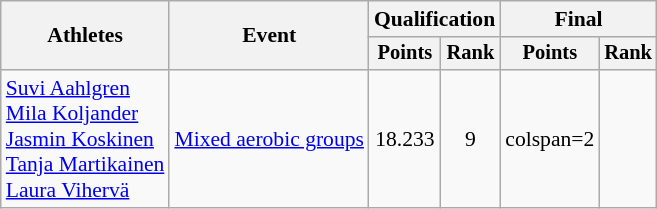<table class="wikitable" style="font-size:90%">
<tr>
<th rowspan="2">Athletes</th>
<th rowspan="2">Event</th>
<th colspan=2>Qualification</th>
<th colspan=2>Final</th>
</tr>
<tr style="font-size:95%">
<th>Points</th>
<th>Rank</th>
<th>Points</th>
<th>Rank</th>
</tr>
<tr align=center>
<td align=left><a href='#'>Suvi Aahlgren</a><br><a href='#'>Mila Koljander</a><br><a href='#'>Jasmin Koskinen</a><br><a href='#'>Tanja Martikainen</a><br><a href='#'>Laura Vihervä</a></td>
<td align=left><a href='#'>Mixed aerobic groups</a></td>
<td>18.233</td>
<td>9</td>
<td>colspan=2 </td>
</tr>
</table>
